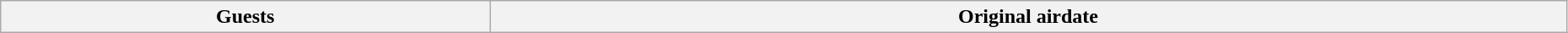<table class="wikitable plainrowheaders" style="width:98%;">
<tr>
<th>Guests</th>
<th>Original airdate<br>











</th>
</tr>
</table>
